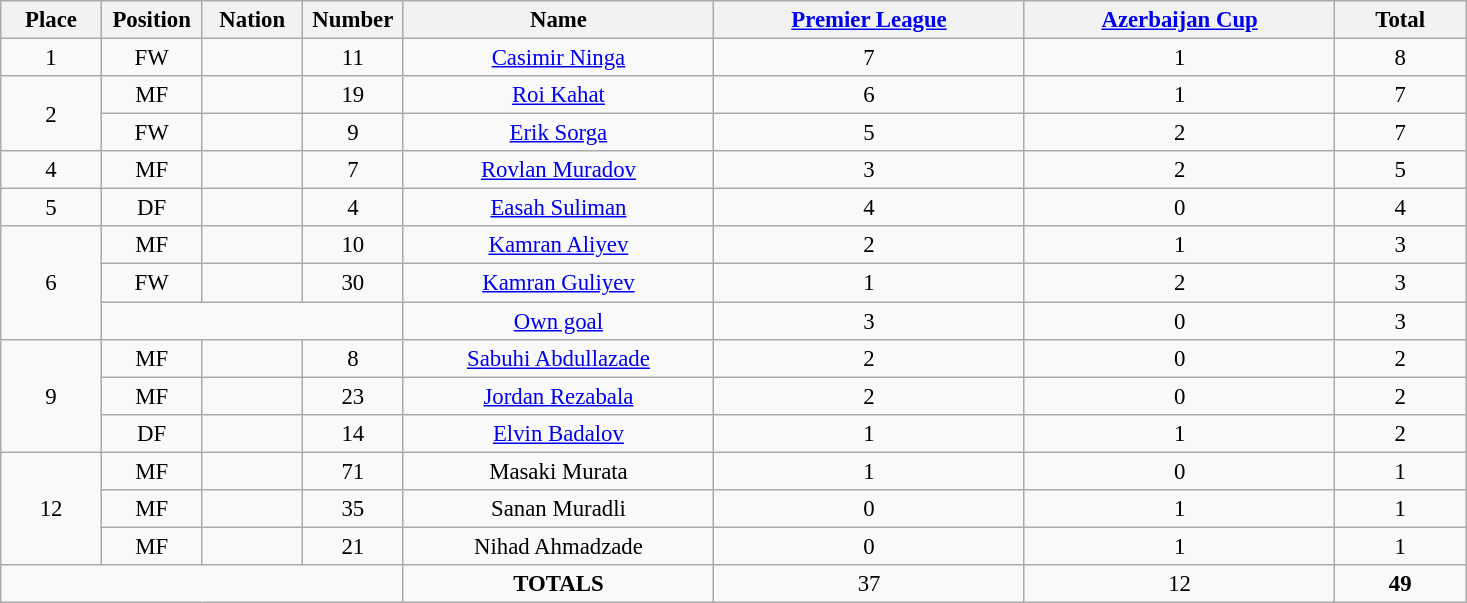<table class="wikitable" style="font-size: 95%; text-align: center;">
<tr>
<th width=60>Place</th>
<th width=60>Position</th>
<th width=60>Nation</th>
<th width=60>Number</th>
<th width=200>Name</th>
<th width=200><a href='#'>Premier League</a></th>
<th width=200><a href='#'>Azerbaijan Cup</a></th>
<th width=80><strong>Total</strong></th>
</tr>
<tr>
<td>1</td>
<td>FW</td>
<td></td>
<td>11</td>
<td><a href='#'>Casimir Ninga</a></td>
<td>7</td>
<td>1</td>
<td>8</td>
</tr>
<tr>
<td rowspan="2">2</td>
<td>MF</td>
<td></td>
<td>19</td>
<td><a href='#'>Roi Kahat</a></td>
<td>6</td>
<td>1</td>
<td>7</td>
</tr>
<tr>
<td>FW</td>
<td></td>
<td>9</td>
<td><a href='#'>Erik Sorga</a></td>
<td>5</td>
<td>2</td>
<td>7</td>
</tr>
<tr>
<td>4</td>
<td>MF</td>
<td></td>
<td>7</td>
<td><a href='#'>Rovlan Muradov</a></td>
<td>3</td>
<td>2</td>
<td>5</td>
</tr>
<tr>
<td>5</td>
<td>DF</td>
<td></td>
<td>4</td>
<td><a href='#'>Easah Suliman</a></td>
<td>4</td>
<td>0</td>
<td>4</td>
</tr>
<tr>
<td rowspan="3">6</td>
<td>MF</td>
<td></td>
<td>10</td>
<td><a href='#'>Kamran Aliyev</a></td>
<td>2</td>
<td>1</td>
<td>3</td>
</tr>
<tr>
<td>FW</td>
<td></td>
<td>30</td>
<td><a href='#'>Kamran Guliyev</a></td>
<td>1</td>
<td>2</td>
<td>3</td>
</tr>
<tr>
<td colspan="3"></td>
<td><a href='#'>Own goal</a></td>
<td>3</td>
<td>0</td>
<td>3</td>
</tr>
<tr>
<td rowspan="3">9</td>
<td>MF</td>
<td></td>
<td>8</td>
<td><a href='#'>Sabuhi Abdullazade</a></td>
<td>2</td>
<td>0</td>
<td>2</td>
</tr>
<tr>
<td>MF</td>
<td></td>
<td>23</td>
<td><a href='#'>Jordan Rezabala</a></td>
<td>2</td>
<td>0</td>
<td>2</td>
</tr>
<tr>
<td>DF</td>
<td></td>
<td>14</td>
<td><a href='#'>Elvin Badalov</a></td>
<td>1</td>
<td>1</td>
<td>2</td>
</tr>
<tr>
<td rowspan="3">12</td>
<td>MF</td>
<td></td>
<td>71</td>
<td>Masaki Murata</td>
<td>1</td>
<td>0</td>
<td>1</td>
</tr>
<tr>
<td>MF</td>
<td></td>
<td>35</td>
<td>Sanan Muradli</td>
<td>0</td>
<td>1</td>
<td>1</td>
</tr>
<tr>
<td>MF</td>
<td></td>
<td>21</td>
<td>Nihad Ahmadzade</td>
<td>0</td>
<td>1</td>
<td>1</td>
</tr>
<tr>
<td colspan="4"></td>
<td><strong>TOTALS</strong></td>
<td>37</td>
<td>12</td>
<td><strong>49</strong></td>
</tr>
</table>
